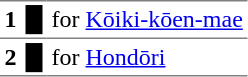<table border="1" cellspacing="0" cellpadding="3" frame="hsides" rules="rows" style="margin-top:.4em; text-align:left">
<tr>
<th>1</th>
<td><span>█</span></td>
<td>for <a href='#'>Kōiki-kōen-mae</a></td>
</tr>
<tr>
<th>2</th>
<td><span>█</span></td>
<td>for <a href='#'>Hondōri</a></td>
</tr>
</table>
